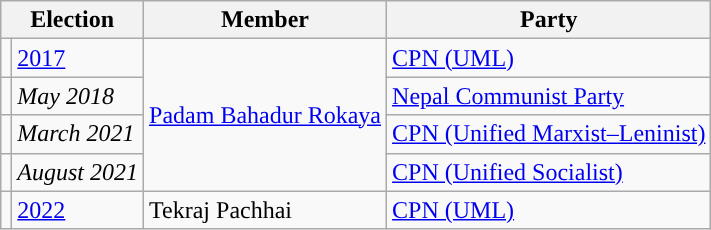<table class="wikitable">
<tr>
<th colspan="2">Election</th>
<th>Member</th>
<th>Party</th>
</tr>
<tr>
<td style="color:inherit;background:"></td>
<td><a href='#'>2017</a></td>
<td rowspan="4"><a href='#'>Padam Bahadur Rokaya</a></td>
<td><a href='#'>CPN (UML)</a></td>
</tr>
<tr>
<td style="color:inherit;background:"></td>
<td><em>May 2018</em></td>
<td><a href='#'>Nepal Communist Party</a></td>
</tr>
<tr>
<td style="color:inherit;background:"></td>
<td><em>March 2021</em></td>
<td><a href='#'>CPN (Unified Marxist–Leninist)</a></td>
</tr>
<tr>
<td style="color:inherit;background:"></td>
<td><em>August 2021</em></td>
<td><a href='#'>CPN (Unified Socialist)</a></td>
</tr>
<tr>
<td style="color:inherit;background:"></td>
<td><a href='#'>2022</a></td>
<td>Tekraj Pachhai</td>
<td><a href='#'>CPN (UML)</a></td>
</tr>
</table>
